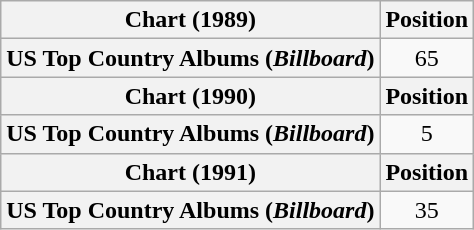<table class="wikitable plainrowheaders" style="text-align:center">
<tr>
<th scope="col">Chart (1989)</th>
<th scope="col">Position</th>
</tr>
<tr>
<th scope="row">US Top Country Albums (<em>Billboard</em>)</th>
<td>65</td>
</tr>
<tr>
<th scope="col">Chart (1990)</th>
<th scope="col">Position</th>
</tr>
<tr>
<th scope="row">US Top Country Albums (<em>Billboard</em>)</th>
<td>5</td>
</tr>
<tr>
<th scope="col">Chart (1991)</th>
<th scope="col">Position</th>
</tr>
<tr>
<th scope="row">US Top Country Albums (<em>Billboard</em>)</th>
<td>35</td>
</tr>
</table>
